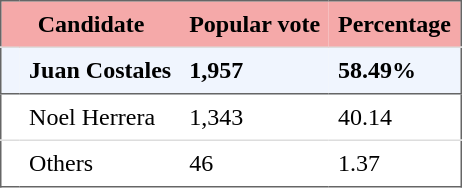<table style="border: 1px solid #666666; border-collapse: collapse" align="center" cellpadding="6">
<tr style="background-color: #F5A9A9">
<th colspan="2">Candidate</th>
<th>Popular vote</th>
<th>Percentage</th>
</tr>
<tr style="background-color: #F0F5FE">
<td style="border-top: 1px solid #DDDDDD"></td>
<td style="border-top: 1px solid #DDDDDD"><strong>Juan Costales</strong></td>
<td style="border-top: 1px solid #DDDDDD"><strong>1,957</strong></td>
<td style="border-top: 1px solid #DDDDDD"><strong>58.49%</strong></td>
</tr>
<tr>
<td style="border-top: 1px solid #666666"></td>
<td style="border-top: 1px solid #666666">Noel Herrera</td>
<td style="border-top: 1px solid #666666">1,343</td>
<td style="border-top: 1px solid #666666">40.14</td>
</tr>
<tr>
<td style="border-top: 1px solid #DDDDDD"></td>
<td style="border-top: 1px solid #DDDDDD">Others</td>
<td style="border-top: 1px solid #DDDDDD">46</td>
<td style="border-top: 1px solid #DDDDDD">1.37</td>
</tr>
</table>
